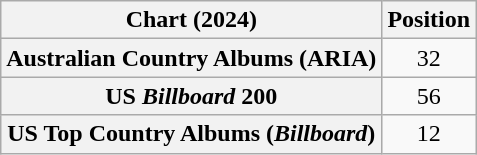<table class="wikitable sortable plainrowheaders" style="text-align:center">
<tr>
<th scope="col">Chart (2024)</th>
<th scope="col">Position</th>
</tr>
<tr>
<th scope="row">Australian Country Albums (ARIA)</th>
<td>32</td>
</tr>
<tr>
<th scope="row">US <em>Billboard</em> 200</th>
<td>56</td>
</tr>
<tr>
<th scope="row">US Top Country Albums (<em>Billboard</em>)</th>
<td>12</td>
</tr>
</table>
